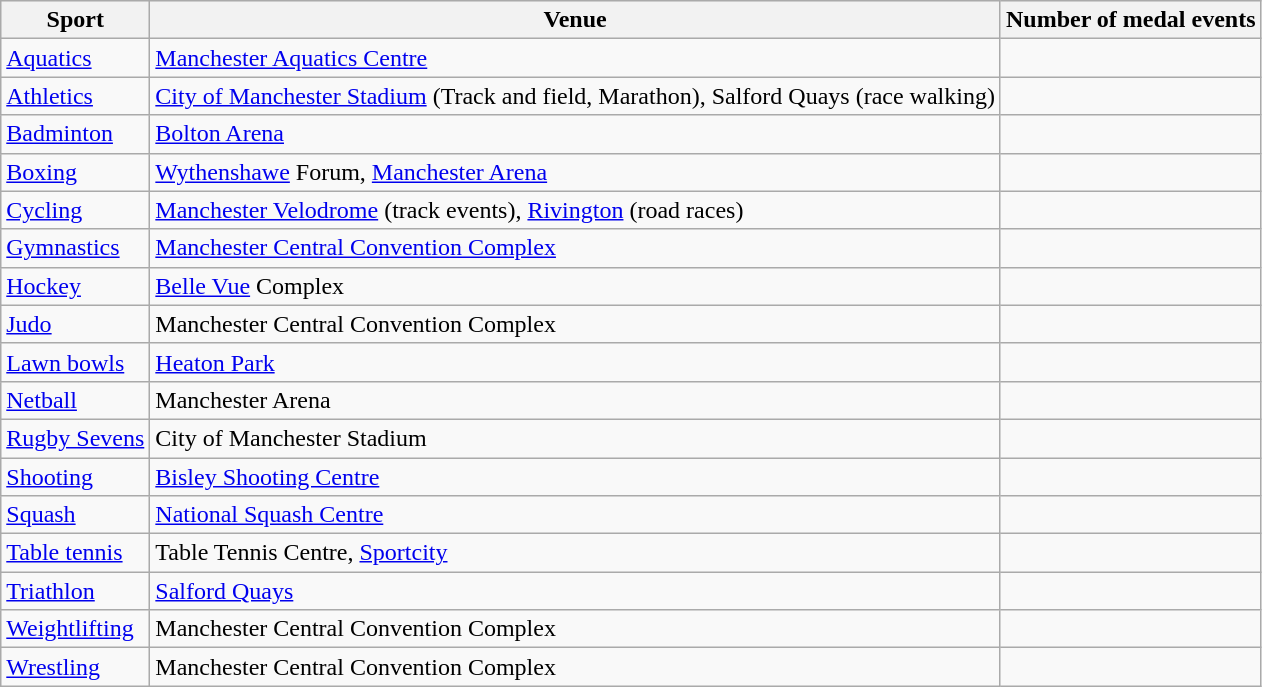<table class="sortable wikitable">
<tr style="background:#efefef;">
<th>Sport</th>
<th>Venue</th>
<th>Number of medal events</th>
</tr>
<tr>
<td><a href='#'>Aquatics</a></td>
<td><a href='#'>Manchester Aquatics Centre</a></td>
<td align="center"></td>
</tr>
<tr>
<td><a href='#'>Athletics</a></td>
<td><a href='#'>City of Manchester Stadium</a> (Track and field, Marathon), Salford Quays (race walking)</td>
<td align="center"></td>
</tr>
<tr>
<td><a href='#'>Badminton</a></td>
<td><a href='#'>Bolton Arena</a></td>
<td align="center"></td>
</tr>
<tr>
<td><a href='#'>Boxing</a></td>
<td><a href='#'>Wythenshawe</a> Forum, <a href='#'>Manchester Arena</a></td>
<td align="center"></td>
</tr>
<tr>
<td><a href='#'>Cycling</a></td>
<td><a href='#'>Manchester Velodrome</a> (track events), <a href='#'>Rivington</a> (road races)</td>
<td align="center"></td>
</tr>
<tr>
<td><a href='#'>Gymnastics</a></td>
<td><a href='#'>Manchester Central Convention Complex</a></td>
<td align="center"></td>
</tr>
<tr>
<td><a href='#'>Hockey</a></td>
<td><a href='#'>Belle Vue</a> Complex</td>
<td align="center"></td>
</tr>
<tr>
<td><a href='#'>Judo</a></td>
<td>Manchester Central Convention Complex</td>
<td align="center"></td>
</tr>
<tr>
<td><a href='#'>Lawn bowls</a></td>
<td><a href='#'>Heaton Park</a></td>
<td align="center"></td>
</tr>
<tr>
<td><a href='#'>Netball</a></td>
<td>Manchester Arena</td>
<td align="center"></td>
</tr>
<tr>
<td><a href='#'>Rugby Sevens</a></td>
<td>City of Manchester Stadium</td>
<td align="center"></td>
</tr>
<tr>
<td><a href='#'>Shooting</a></td>
<td><a href='#'>Bisley Shooting Centre</a></td>
<td align="center"></td>
</tr>
<tr>
<td><a href='#'>Squash</a></td>
<td><a href='#'>National Squash Centre</a></td>
<td align="center"></td>
</tr>
<tr>
<td><a href='#'>Table tennis</a></td>
<td>Table Tennis Centre, <a href='#'>Sportcity</a></td>
<td align="center"></td>
</tr>
<tr>
<td><a href='#'>Triathlon</a></td>
<td><a href='#'>Salford Quays</a></td>
<td align="center"></td>
</tr>
<tr>
<td><a href='#'>Weightlifting</a></td>
<td>Manchester Central Convention Complex</td>
<td align="center"></td>
</tr>
<tr>
<td><a href='#'>Wrestling</a></td>
<td>Manchester Central Convention Complex</td>
<td align="center"></td>
</tr>
</table>
